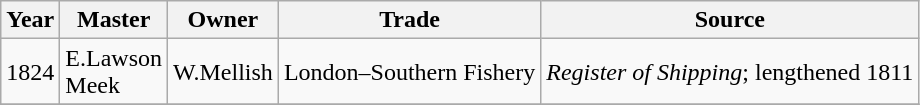<table class=" wikitable">
<tr>
<th>Year</th>
<th>Master</th>
<th>Owner</th>
<th>Trade</th>
<th>Source</th>
</tr>
<tr>
<td>1824</td>
<td>E.Lawson<br>Meek</td>
<td>W.Mellish</td>
<td>London–Southern  Fishery</td>
<td><em>Register of Shipping</em>; lengthened 1811</td>
</tr>
<tr>
</tr>
</table>
